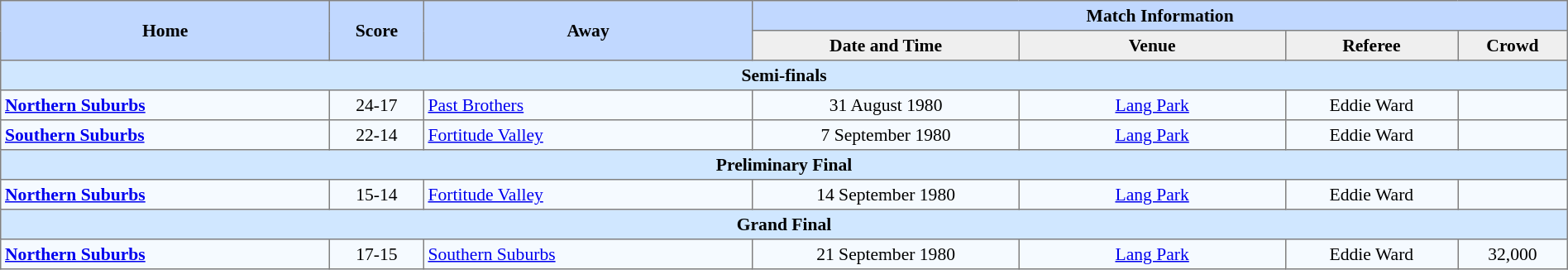<table border=1 style="border-collapse:collapse; font-size:90%; text-align:center;" cellpadding=3 cellspacing=0 width=100%>
<tr bgcolor=#C1D8FF>
<th rowspan=2 width=21%>Home</th>
<th rowspan=2 width=6%>Score</th>
<th rowspan=2 width=21%>Away</th>
<th colspan=6>Match Information</th>
</tr>
<tr bgcolor=#EFEFEF>
<th width=17%>Date and Time</th>
<th width=17%>Venue</th>
<th width=11%>Referee</th>
<th width=7%>Crowd</th>
</tr>
<tr bgcolor="#D0E7FF">
<td colspan=7><strong>Semi-finals</strong></td>
</tr>
<tr bgcolor=#F5FAFF>
<td align=left> <strong><a href='#'>Northern Suburbs</a></strong></td>
<td>24-17</td>
<td align=left> <a href='#'>Past Brothers</a></td>
<td>31 August 1980</td>
<td><a href='#'>Lang Park</a></td>
<td>Eddie Ward</td>
<td></td>
</tr>
<tr bgcolor=#F5FAFF>
<td align=left> <strong><a href='#'>Southern Suburbs</a></strong></td>
<td>22-14</td>
<td align=left> <a href='#'>Fortitude Valley</a></td>
<td>7 September 1980</td>
<td><a href='#'>Lang Park</a></td>
<td>Eddie Ward</td>
<td></td>
</tr>
<tr bgcolor="#D0E7FF">
<td colspan=7><strong>Preliminary Final</strong></td>
</tr>
<tr bgcolor=#F5FAFF>
<td align=left> <strong><a href='#'>Northern Suburbs</a></strong></td>
<td>15-14</td>
<td align=left> <a href='#'>Fortitude Valley</a></td>
<td>14 September 1980</td>
<td><a href='#'>Lang Park</a></td>
<td>Eddie Ward</td>
<td></td>
</tr>
<tr bgcolor="#D0E7FF">
<td colspan=7><strong>Grand Final</strong></td>
</tr>
<tr bgcolor=#F5FAFF>
<td align=left> <strong><a href='#'>Northern Suburbs</a></strong></td>
<td>17-15</td>
<td align=left> <a href='#'>Southern Suburbs</a></td>
<td>21 September 1980</td>
<td><a href='#'>Lang Park</a></td>
<td>Eddie Ward</td>
<td>32,000</td>
</tr>
</table>
